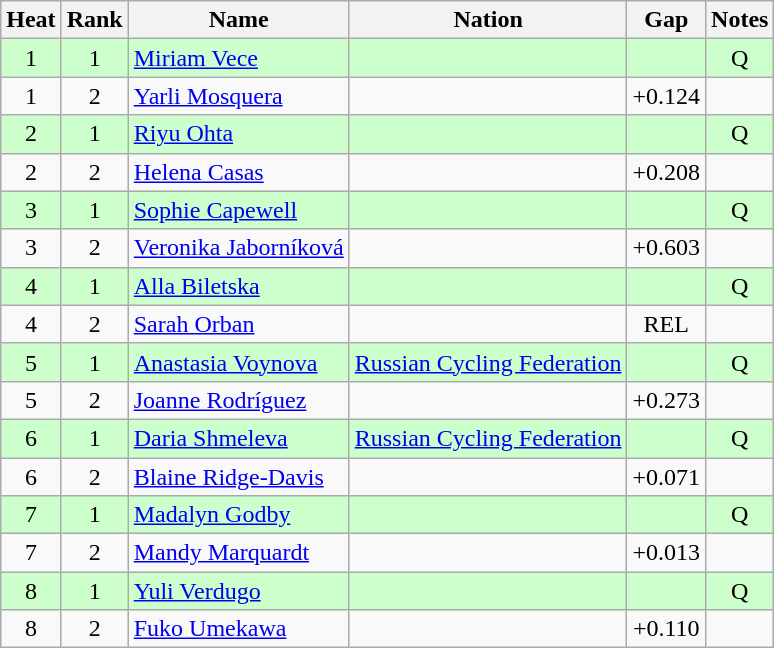<table class="wikitable sortable" style="text-align:center">
<tr>
<th>Heat</th>
<th>Rank</th>
<th>Name</th>
<th>Nation</th>
<th>Gap</th>
<th>Notes</th>
</tr>
<tr bgcolor=ccffcc>
<td>1</td>
<td>1</td>
<td align=left><a href='#'>Miriam Vece</a></td>
<td align=left></td>
<td></td>
<td>Q</td>
</tr>
<tr>
<td>1</td>
<td>2</td>
<td align=left><a href='#'>Yarli Mosquera</a></td>
<td align=left></td>
<td>+0.124</td>
<td></td>
</tr>
<tr bgcolor=ccffcc>
<td>2</td>
<td>1</td>
<td align=left><a href='#'>Riyu Ohta</a></td>
<td align=left></td>
<td></td>
<td>Q</td>
</tr>
<tr>
<td>2</td>
<td>2</td>
<td align=left><a href='#'>Helena Casas</a></td>
<td align=left></td>
<td>+0.208</td>
<td></td>
</tr>
<tr bgcolor=ccffcc>
<td>3</td>
<td>1</td>
<td align=left><a href='#'>Sophie Capewell</a></td>
<td align=left></td>
<td></td>
<td>Q</td>
</tr>
<tr>
<td>3</td>
<td>2</td>
<td align=left><a href='#'>Veronika Jaborníková</a></td>
<td align=left></td>
<td>+0.603</td>
<td></td>
</tr>
<tr bgcolor=ccffcc>
<td>4</td>
<td>1</td>
<td align=left><a href='#'>Alla Biletska</a></td>
<td align=left></td>
<td></td>
<td>Q</td>
</tr>
<tr>
<td>4</td>
<td>2</td>
<td align=left><a href='#'>Sarah Orban</a></td>
<td align=left></td>
<td>REL</td>
<td></td>
</tr>
<tr bgcolor=ccffcc>
<td>5</td>
<td>1</td>
<td align=left><a href='#'>Anastasia Voynova</a></td>
<td align=left><a href='#'>Russian Cycling Federation</a></td>
<td></td>
<td>Q</td>
</tr>
<tr>
<td>5</td>
<td>2</td>
<td align=left><a href='#'>Joanne Rodríguez</a></td>
<td align=left></td>
<td>+0.273</td>
<td></td>
</tr>
<tr bgcolor=ccffcc>
<td>6</td>
<td>1</td>
<td align=left><a href='#'>Daria Shmeleva</a></td>
<td align=left><a href='#'>Russian Cycling Federation</a></td>
<td></td>
<td>Q</td>
</tr>
<tr>
<td>6</td>
<td>2</td>
<td align=left><a href='#'>Blaine Ridge-Davis</a></td>
<td align=left></td>
<td>+0.071</td>
<td></td>
</tr>
<tr bgcolor=ccffcc>
<td>7</td>
<td>1</td>
<td align=left><a href='#'>Madalyn Godby</a></td>
<td align=left></td>
<td></td>
<td>Q</td>
</tr>
<tr>
<td>7</td>
<td>2</td>
<td align=left><a href='#'>Mandy Marquardt</a></td>
<td align=left></td>
<td>+0.013</td>
<td></td>
</tr>
<tr bgcolor=ccffcc>
<td>8</td>
<td>1</td>
<td align=left><a href='#'>Yuli Verdugo</a></td>
<td align=left></td>
<td></td>
<td>Q</td>
</tr>
<tr>
<td>8</td>
<td>2</td>
<td align=left><a href='#'>Fuko Umekawa</a></td>
<td align=left></td>
<td>+0.110</td>
<td></td>
</tr>
</table>
